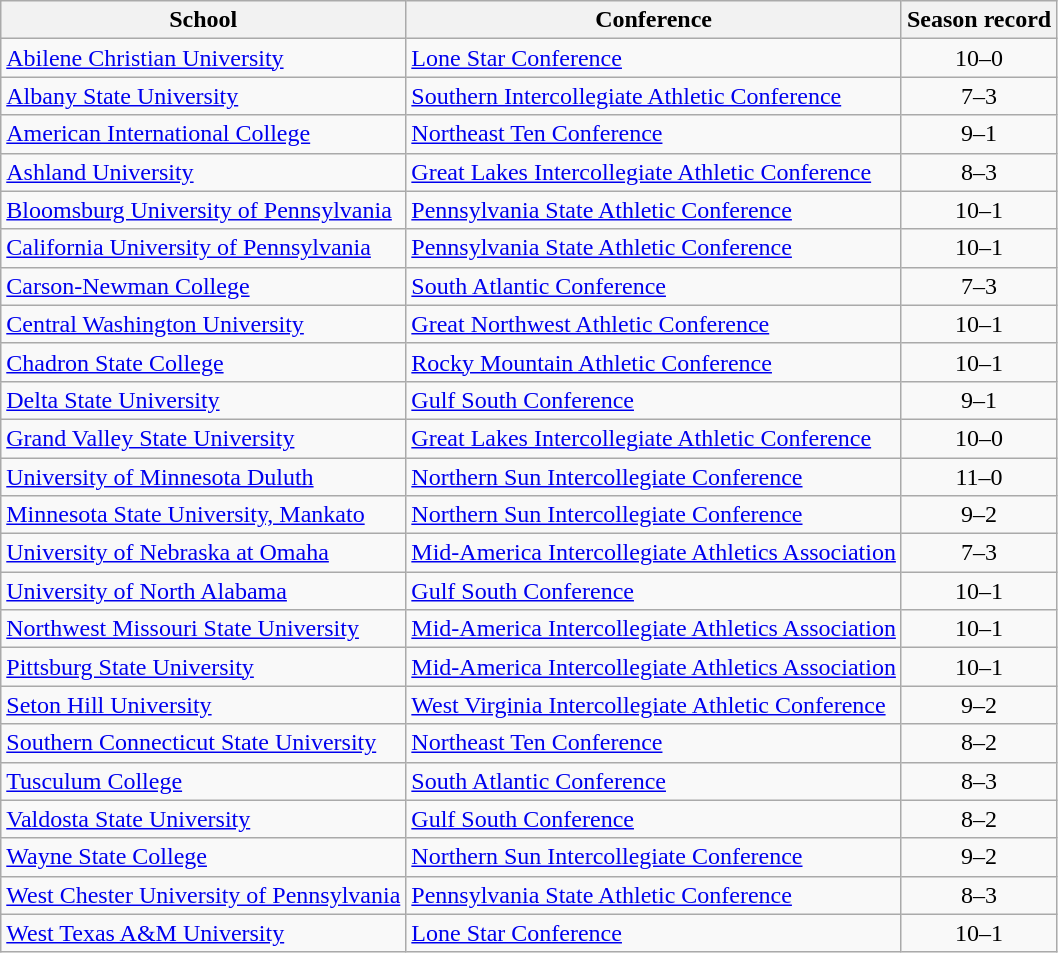<table class="wikitable sortable">
<tr>
<th>School</th>
<th>Conference</th>
<th class="unsortable">Season record </th>
</tr>
<tr>
<td><a href='#'>Abilene Christian University</a></td>
<td><a href='#'>Lone Star Conference</a></td>
<td align=center>10–0</td>
</tr>
<tr>
<td><a href='#'>Albany State University</a></td>
<td><a href='#'>Southern Intercollegiate Athletic Conference</a></td>
<td align=center>7–3</td>
</tr>
<tr>
<td><a href='#'>American International College</a></td>
<td><a href='#'>Northeast Ten Conference</a></td>
<td align=center>9–1</td>
</tr>
<tr>
<td><a href='#'>Ashland University</a></td>
<td><a href='#'>Great Lakes Intercollegiate Athletic Conference</a></td>
<td align=center>8–3</td>
</tr>
<tr>
<td><a href='#'>Bloomsburg University of Pennsylvania</a></td>
<td><a href='#'>Pennsylvania State Athletic Conference</a></td>
<td align=center>10–1</td>
</tr>
<tr>
<td><a href='#'>California University of Pennsylvania</a></td>
<td><a href='#'>Pennsylvania State Athletic Conference</a></td>
<td align=center>10–1</td>
</tr>
<tr>
<td><a href='#'>Carson-Newman College</a></td>
<td><a href='#'>South Atlantic Conference</a></td>
<td align=center>7–3</td>
</tr>
<tr>
<td><a href='#'>Central Washington University</a></td>
<td><a href='#'>Great Northwest Athletic Conference</a></td>
<td align=center>10–1</td>
</tr>
<tr>
<td><a href='#'>Chadron State College</a></td>
<td><a href='#'>Rocky Mountain Athletic Conference</a></td>
<td align=center>10–1</td>
</tr>
<tr>
<td><a href='#'>Delta State University</a></td>
<td><a href='#'>Gulf South Conference</a></td>
<td align=center>9–1</td>
</tr>
<tr>
<td><a href='#'>Grand Valley State University</a></td>
<td><a href='#'>Great Lakes Intercollegiate Athletic Conference</a></td>
<td align=center>10–0</td>
</tr>
<tr>
<td><a href='#'>University of Minnesota Duluth</a></td>
<td><a href='#'>Northern Sun Intercollegiate Conference</a></td>
<td align=center>11–0</td>
</tr>
<tr>
<td><a href='#'>Minnesota State University, Mankato</a></td>
<td><a href='#'>Northern Sun Intercollegiate Conference</a></td>
<td align=center>9–2</td>
</tr>
<tr>
<td><a href='#'>University of Nebraska at Omaha</a></td>
<td><a href='#'>Mid-America Intercollegiate Athletics Association</a></td>
<td align=center>7–3</td>
</tr>
<tr>
<td><a href='#'>University of North Alabama</a></td>
<td><a href='#'>Gulf South Conference</a></td>
<td align=center>10–1</td>
</tr>
<tr>
<td><a href='#'>Northwest Missouri State University</a></td>
<td><a href='#'>Mid-America Intercollegiate Athletics Association</a></td>
<td align=center>10–1</td>
</tr>
<tr>
<td><a href='#'>Pittsburg State University</a></td>
<td><a href='#'>Mid-America Intercollegiate Athletics Association</a></td>
<td align=center>10–1</td>
</tr>
<tr>
<td><a href='#'>Seton Hill University</a></td>
<td><a href='#'>West Virginia Intercollegiate Athletic Conference</a></td>
<td align=center>9–2</td>
</tr>
<tr>
<td><a href='#'>Southern Connecticut State University</a></td>
<td><a href='#'>Northeast Ten Conference</a></td>
<td align=center>8–2</td>
</tr>
<tr>
<td><a href='#'>Tusculum College</a></td>
<td><a href='#'>South Atlantic Conference</a></td>
<td align=center>8–3</td>
</tr>
<tr>
<td><a href='#'>Valdosta State University</a></td>
<td><a href='#'>Gulf South Conference</a></td>
<td align=center>8–2</td>
</tr>
<tr>
<td><a href='#'>Wayne State College</a></td>
<td><a href='#'>Northern Sun Intercollegiate Conference</a></td>
<td align=center>9–2</td>
</tr>
<tr>
<td><a href='#'>West Chester University of Pennsylvania</a></td>
<td><a href='#'>Pennsylvania State Athletic Conference</a></td>
<td align=center>8–3</td>
</tr>
<tr>
<td><a href='#'>West Texas A&M University</a></td>
<td><a href='#'>Lone Star Conference</a></td>
<td align=center>10–1</td>
</tr>
</table>
